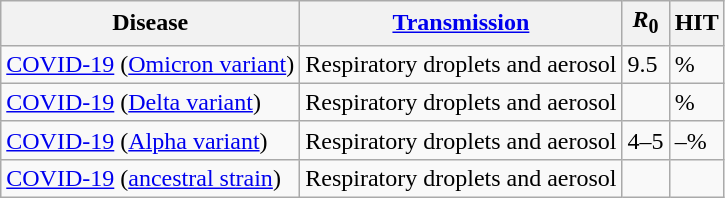<table class="wikitable sortable" : 1em; font-size:85%;">
<tr>
<th>Disease</th>
<th><a href='#'>Transmission</a></th>
<th><em>R</em><sub>0</sub></th>
<th>HIT</th>
</tr>
<tr>
<td><a href='#'>COVID-19</a> (<a href='#'>Omicron variant</a>)</td>
<td>Respiratory droplets and aerosol</td>
<td>9.5</td>
<td>%</td>
</tr>
<tr>
<td><a href='#'>COVID-19</a> (<a href='#'>Delta variant</a>)</td>
<td>Respiratory droplets and aerosol</td>
<td></td>
<td>%</td>
</tr>
<tr>
<td><a href='#'>COVID-19</a> (<a href='#'>Alpha variant</a>)</td>
<td>Respiratory droplets and aerosol</td>
<td data-sort-value="4.5">4–5</td>
<td>–%</td>
</tr>
<tr>
<td><a href='#'>COVID-19</a> (<a href='#'>ancestral strain</a>)</td>
<td>Respiratory droplets and aerosol</td>
<td data-sort-value="2.87"></td>
<td data-sort-value="65"></td>
</tr>
</table>
